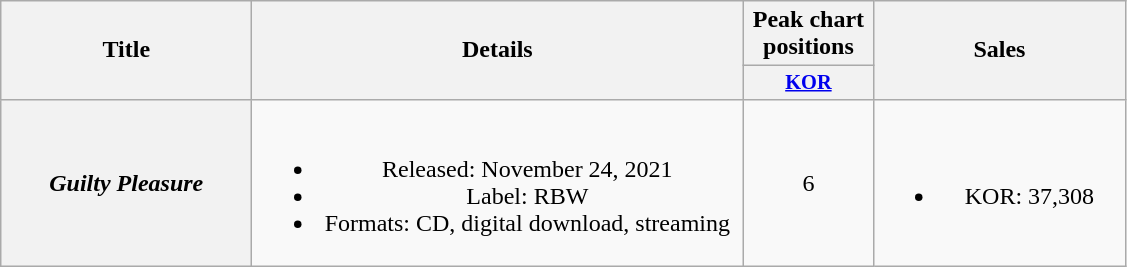<table class="wikitable plainrowheaders" style="text-align:center;">
<tr>
<th rowspan="2" style="width:10em;">Title</th>
<th rowspan="2" style="width:20em;">Details</th>
<th scope="col" style="width:5em;" colspan="1">Peak chart positions</th>
<th rowspan="2" style="width:10em;">Sales</th>
</tr>
<tr>
<th scope="col" style="width:3em;font-size:85%;"><a href='#'>KOR</a><br></th>
</tr>
<tr>
<th scope="row"><em>Guilty Pleasure</em></th>
<td><br><ul><li>Released: November 24, 2021</li><li>Label: RBW</li><li>Formats: CD, digital download, streaming</li></ul></td>
<td>6</td>
<td><br><ul><li>KOR: 37,308</li></ul></td>
</tr>
</table>
